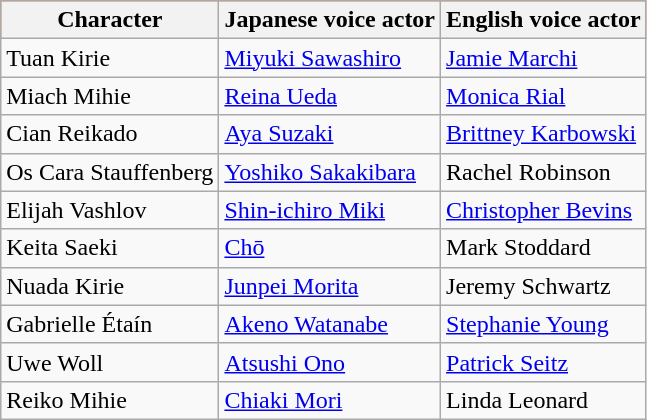<table class="wikitable">
<tr style="background:rgb(255,85,0);">
<th>Character</th>
<th>Japanese voice actor</th>
<th>English voice actor</th>
</tr>
<tr>
<td>Tuan Kirie</td>
<td><a href='#'>Miyuki Sawashiro</a></td>
<td><a href='#'>Jamie Marchi</a></td>
</tr>
<tr>
<td>Miach Mihie</td>
<td><a href='#'>Reina Ueda</a></td>
<td><a href='#'>Monica Rial</a></td>
</tr>
<tr>
<td>Cian Reikado</td>
<td><a href='#'>Aya Suzaki</a></td>
<td><a href='#'>Brittney Karbowski</a></td>
</tr>
<tr>
<td>Os Cara Stauffenberg</td>
<td><a href='#'>Yoshiko Sakakibara</a></td>
<td>Rachel Robinson</td>
</tr>
<tr>
<td>Elijah Vashlov</td>
<td><a href='#'>Shin-ichiro Miki</a></td>
<td><a href='#'>Christopher Bevins</a></td>
</tr>
<tr>
<td>Keita Saeki</td>
<td><a href='#'>Chō</a></td>
<td>Mark Stoddard</td>
</tr>
<tr>
<td>Nuada Kirie</td>
<td><a href='#'>Junpei Morita</a></td>
<td>Jeremy Schwartz</td>
</tr>
<tr>
<td>Gabrielle Étaín</td>
<td><a href='#'>Akeno Watanabe</a></td>
<td><a href='#'>Stephanie Young</a></td>
</tr>
<tr>
<td>Uwe Woll</td>
<td><a href='#'>Atsushi Ono</a></td>
<td><a href='#'>Patrick Seitz</a></td>
</tr>
<tr>
<td>Reiko Mihie</td>
<td><a href='#'>Chiaki Mori</a></td>
<td>Linda Leonard</td>
</tr>
</table>
